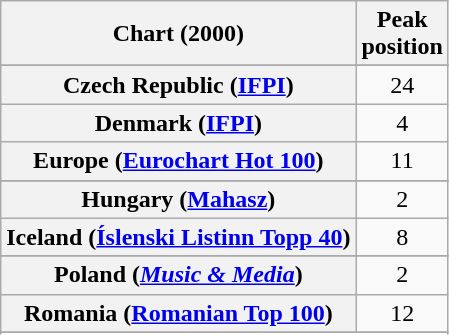<table class="wikitable sortable plainrowheaders" style="text-align:center">
<tr>
<th>Chart (2000)</th>
<th>Peak<br>position</th>
</tr>
<tr>
</tr>
<tr>
</tr>
<tr>
</tr>
<tr>
</tr>
<tr>
</tr>
<tr>
<th scope="row">Czech Republic (<a href='#'>IFPI</a>)</th>
<td>24</td>
</tr>
<tr>
<th scope="row">Denmark (<a href='#'>IFPI</a>)</th>
<td>4</td>
</tr>
<tr>
<th scope="row">Europe (<a href='#'>Eurochart Hot 100</a>)</th>
<td>11</td>
</tr>
<tr>
</tr>
<tr>
</tr>
<tr>
<th scope="row">Hungary (<a href='#'>Mahasz</a>)</th>
<td>2</td>
</tr>
<tr>
<th scope="row">Iceland (<a href='#'>Íslenski Listinn Topp 40</a>)</th>
<td>8</td>
</tr>
<tr>
</tr>
<tr>
</tr>
<tr>
</tr>
<tr>
</tr>
<tr>
</tr>
<tr>
</tr>
<tr>
<th scope="row">Poland (<em><a href='#'>Music & Media</a></em>)</th>
<td>2</td>
</tr>
<tr>
<th scope="row">Romania (<a href='#'>Romanian Top 100</a>)</th>
<td>12</td>
</tr>
<tr>
</tr>
<tr>
</tr>
<tr>
</tr>
<tr>
</tr>
<tr>
</tr>
<tr>
</tr>
<tr>
</tr>
<tr>
</tr>
<tr>
</tr>
<tr>
</tr>
</table>
